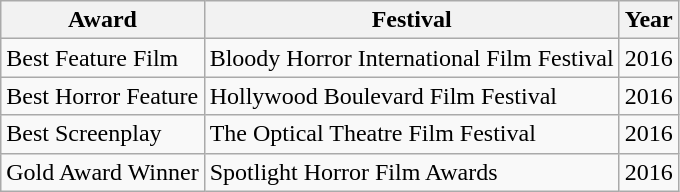<table class="wikitable">
<tr>
<th>Award</th>
<th>Festival</th>
<th>Year</th>
</tr>
<tr>
<td>Best Feature Film</td>
<td>Bloody Horror International Film Festival</td>
<td>2016</td>
</tr>
<tr>
<td>Best Horror Feature</td>
<td>Hollywood Boulevard Film Festival</td>
<td>2016</td>
</tr>
<tr>
<td>Best Screenplay</td>
<td>The Optical Theatre Film Festival</td>
<td>2016</td>
</tr>
<tr>
<td>Gold Award Winner</td>
<td>Spotlight Horror Film Awards</td>
<td>2016</td>
</tr>
</table>
